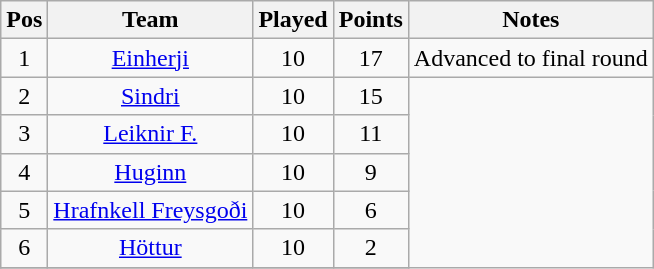<table class="wikitable" style="text-align: center;">
<tr>
<th>Pos</th>
<th>Team</th>
<th>Played</th>
<th>Points</th>
<th>Notes</th>
</tr>
<tr>
<td>1</td>
<td><a href='#'>Einherji</a></td>
<td>10</td>
<td>17</td>
<td align="center" rowspan="1">Advanced to final round</td>
</tr>
<tr>
<td>2</td>
<td><a href='#'>Sindri</a></td>
<td>10</td>
<td>15</td>
</tr>
<tr>
<td>3</td>
<td><a href='#'>Leiknir F.</a></td>
<td>10</td>
<td>11</td>
</tr>
<tr>
<td>4</td>
<td><a href='#'>Huginn</a></td>
<td>10</td>
<td>9</td>
</tr>
<tr>
<td>5</td>
<td><a href='#'>Hrafnkell Freysgoði</a></td>
<td>10</td>
<td>6</td>
</tr>
<tr>
<td>6</td>
<td><a href='#'>Höttur</a></td>
<td>10</td>
<td>2</td>
</tr>
<tr>
</tr>
</table>
